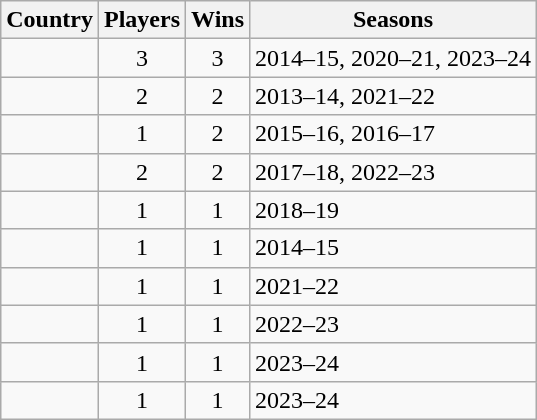<table class="wikitable" style="margin-right: 0;">
<tr text-align:center;">
<th>Country</th>
<th>Players</th>
<th>Wins</th>
<th>Seasons</th>
</tr>
<tr>
<td></td>
<td align="center">3</td>
<td align="center">3</td>
<td>2014–15, 2020–21, 2023–24</td>
</tr>
<tr>
<td></td>
<td align="center">2</td>
<td align="center">2</td>
<td>2013–14, 2021–22</td>
</tr>
<tr>
<td></td>
<td align="center">1</td>
<td align="center">2</td>
<td>2015–16, 2016–17</td>
</tr>
<tr>
<td></td>
<td align="center">2</td>
<td align="center">2</td>
<td>2017–18, 2022–23</td>
</tr>
<tr>
<td></td>
<td align="center">1</td>
<td align="center">1</td>
<td>2018–19</td>
</tr>
<tr>
<td></td>
<td align="center">1</td>
<td align="center">1</td>
<td>2014–15</td>
</tr>
<tr>
<td></td>
<td align="center">1</td>
<td align="center">1</td>
<td>2021–22</td>
</tr>
<tr>
<td></td>
<td align="center">1</td>
<td align="center">1</td>
<td>2022–23</td>
</tr>
<tr>
<td></td>
<td align="center">1</td>
<td align="center">1</td>
<td>2023–24</td>
</tr>
<tr>
<td></td>
<td align="center">1</td>
<td align="center">1</td>
<td>2023–24</td>
</tr>
</table>
